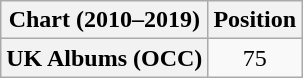<table class="wikitable plainrowheaders">
<tr>
<th scope="col">Chart (2010–2019)</th>
<th scope="col">Position</th>
</tr>
<tr>
<th scope="row">UK Albums (OCC)</th>
<td align="center">75</td>
</tr>
</table>
